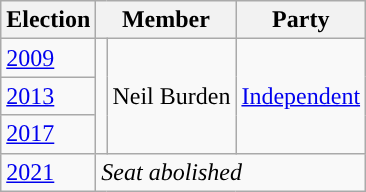<table class="wikitable">
<tr>
<th>Election</th>
<th colspan="2">Member</th>
<th>Party</th>
</tr>
<tr>
<td><a href='#'>2009</a></td>
<td rowspan="3" style="background-color: "></td>
<td rowspan="3">Neil Burden</td>
<td rowspan="3"><a href='#'>Independent</a></td>
</tr>
<tr>
<td><a href='#'>2013</a></td>
</tr>
<tr>
<td><a href='#'>2017</a></td>
</tr>
<tr>
<td><a href='#'>2021</a></td>
<td colspan="3"><em>Seat abolished</em></td>
</tr>
</table>
